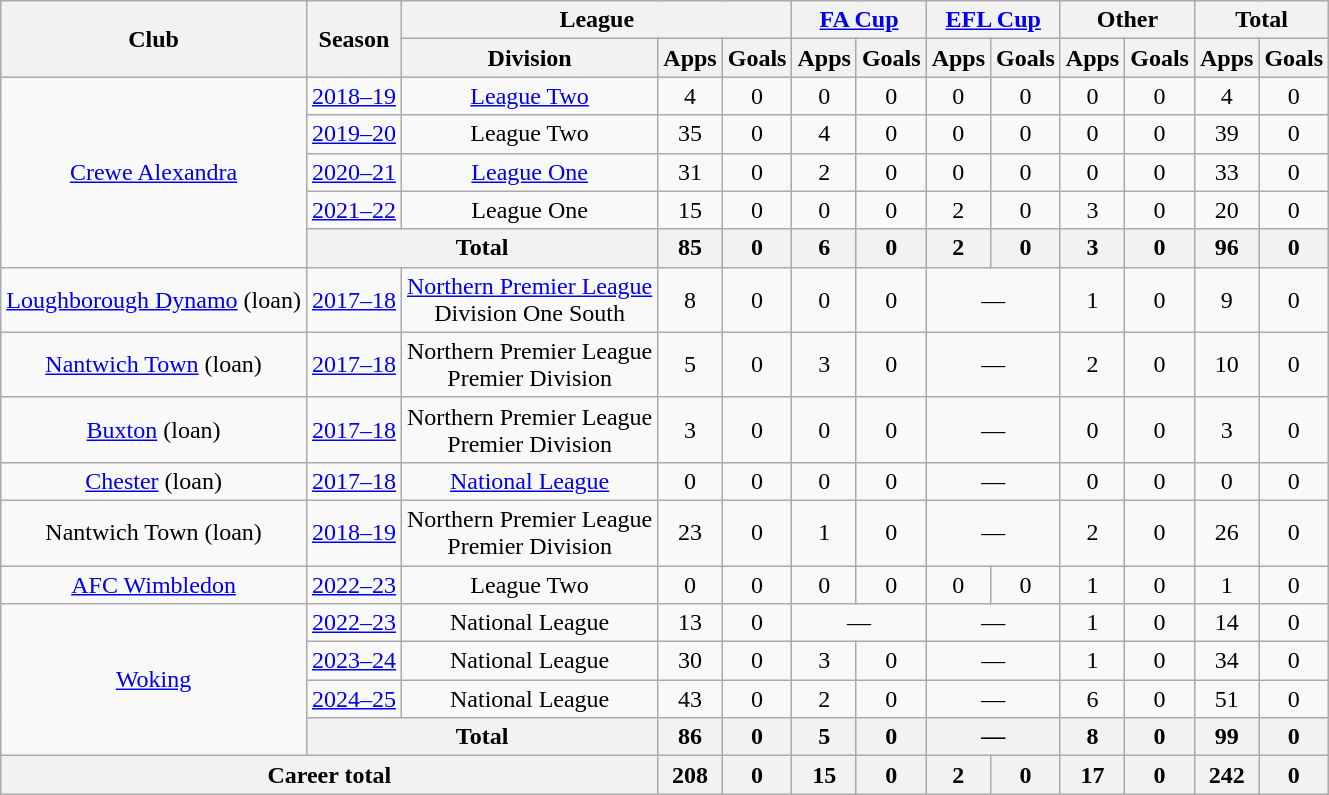<table class="wikitable" style="text-align:center">
<tr>
<th rowspan="2">Club</th>
<th rowspan="2">Season</th>
<th colspan="3">League</th>
<th colspan="2"><a href='#'>FA Cup</a></th>
<th colspan="2"><a href='#'>EFL Cup</a></th>
<th colspan="2">Other</th>
<th colspan="2">Total</th>
</tr>
<tr>
<th>Division</th>
<th>Apps</th>
<th>Goals</th>
<th>Apps</th>
<th>Goals</th>
<th>Apps</th>
<th>Goals</th>
<th>Apps</th>
<th>Goals</th>
<th>Apps</th>
<th>Goals</th>
</tr>
<tr>
<td rowspan="5"><a href='#'>Crewe Alexandra</a></td>
<td><a href='#'>2018–19</a></td>
<td><a href='#'>League Two</a></td>
<td>4</td>
<td>0</td>
<td>0</td>
<td>0</td>
<td>0</td>
<td>0</td>
<td>0</td>
<td>0</td>
<td>4</td>
<td>0</td>
</tr>
<tr>
<td><a href='#'>2019–20</a></td>
<td>League Two</td>
<td>35</td>
<td>0</td>
<td>4</td>
<td>0</td>
<td>0</td>
<td>0</td>
<td>0</td>
<td>0</td>
<td>39</td>
<td>0</td>
</tr>
<tr>
<td><a href='#'>2020–21</a></td>
<td><a href='#'>League One</a></td>
<td>31</td>
<td>0</td>
<td>2</td>
<td>0</td>
<td>0</td>
<td>0</td>
<td>0</td>
<td>0</td>
<td>33</td>
<td>0</td>
</tr>
<tr>
<td><a href='#'>2021–22</a></td>
<td>League One</td>
<td>15</td>
<td>0</td>
<td>0</td>
<td>0</td>
<td>2</td>
<td>0</td>
<td>3</td>
<td>0</td>
<td>20</td>
<td>0</td>
</tr>
<tr>
<th colspan="2">Total</th>
<th>85</th>
<th>0</th>
<th>6</th>
<th>0</th>
<th>2</th>
<th>0</th>
<th>3</th>
<th>0</th>
<th>96</th>
<th>0</th>
</tr>
<tr>
<td><a href='#'>Loughborough Dynamo</a> (loan)</td>
<td><a href='#'>2017–18</a></td>
<td><a href='#'>Northern Premier League</a><br>Division One South</td>
<td>8</td>
<td>0</td>
<td>0</td>
<td>0</td>
<td colspan="2">—</td>
<td>1</td>
<td>0</td>
<td>9</td>
<td>0</td>
</tr>
<tr>
<td><a href='#'>Nantwich Town</a> (loan)</td>
<td><a href='#'>2017–18</a></td>
<td>Northern Premier League<br>Premier Division</td>
<td>5</td>
<td>0</td>
<td>3</td>
<td>0</td>
<td colspan="2">—</td>
<td>2</td>
<td>0</td>
<td>10</td>
<td>0</td>
</tr>
<tr>
<td><a href='#'>Buxton</a> (loan)</td>
<td><a href='#'>2017–18</a></td>
<td>Northern Premier League<br>Premier Division</td>
<td>3</td>
<td>0</td>
<td>0</td>
<td>0</td>
<td colspan="2">—</td>
<td>0</td>
<td>0</td>
<td>3</td>
<td>0</td>
</tr>
<tr>
<td><a href='#'>Chester</a> (loan)</td>
<td><a href='#'>2017–18</a></td>
<td><a href='#'>National League</a></td>
<td>0</td>
<td>0</td>
<td>0</td>
<td>0</td>
<td colspan="2">—</td>
<td>0</td>
<td>0</td>
<td>0</td>
<td>0</td>
</tr>
<tr>
<td>Nantwich Town (loan)</td>
<td><a href='#'>2018–19</a></td>
<td>Northern Premier League<br>Premier Division</td>
<td>23</td>
<td>0</td>
<td>1</td>
<td>0</td>
<td colspan="2">—</td>
<td>2</td>
<td>0</td>
<td>26</td>
<td>0</td>
</tr>
<tr>
<td><a href='#'>AFC Wimbledon</a></td>
<td><a href='#'>2022–23</a></td>
<td>League Two</td>
<td>0</td>
<td>0</td>
<td>0</td>
<td>0</td>
<td>0</td>
<td>0</td>
<td>1</td>
<td>0</td>
<td>1</td>
<td>0</td>
</tr>
<tr>
<td rowspan="4"><a href='#'>Woking</a></td>
<td><a href='#'>2022–23</a></td>
<td>National League</td>
<td>13</td>
<td>0</td>
<td colspan=2>—</td>
<td colspan=2>—</td>
<td>1</td>
<td>0</td>
<td>14</td>
<td>0</td>
</tr>
<tr>
<td><a href='#'>2023–24</a></td>
<td>National League</td>
<td>30</td>
<td>0</td>
<td>3</td>
<td>0</td>
<td colspan=2>—</td>
<td>1</td>
<td>0</td>
<td>34</td>
<td>0</td>
</tr>
<tr>
<td><a href='#'>2024–25</a></td>
<td>National League</td>
<td>43</td>
<td>0</td>
<td>2</td>
<td>0</td>
<td colspan=2>—</td>
<td>6</td>
<td>0</td>
<td>51</td>
<td>0</td>
</tr>
<tr>
<th colspan="2">Total</th>
<th>86</th>
<th>0</th>
<th>5</th>
<th>0</th>
<th colspan=2>—</th>
<th>8</th>
<th>0</th>
<th>99</th>
<th>0</th>
</tr>
<tr>
<th colspan="3">Career total</th>
<th>208</th>
<th>0</th>
<th>15</th>
<th>0</th>
<th>2</th>
<th>0</th>
<th>17</th>
<th>0</th>
<th>242</th>
<th>0</th>
</tr>
</table>
